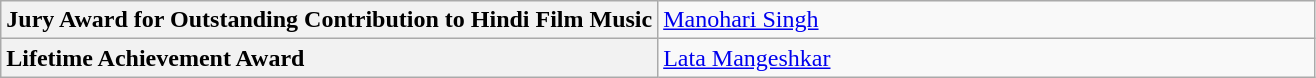<table class="wikitable">
<tr>
<th style="text-align: left; width:50%;">Jury Award for Outstanding Contribution to Hindi Film Music</th>
<td><a href='#'>Manohari Singh</a></td>
</tr>
<tr>
<th style="text-align: left;">Lifetime Achievement Award</th>
<td><a href='#'>Lata Mangeshkar</a></td>
</tr>
</table>
